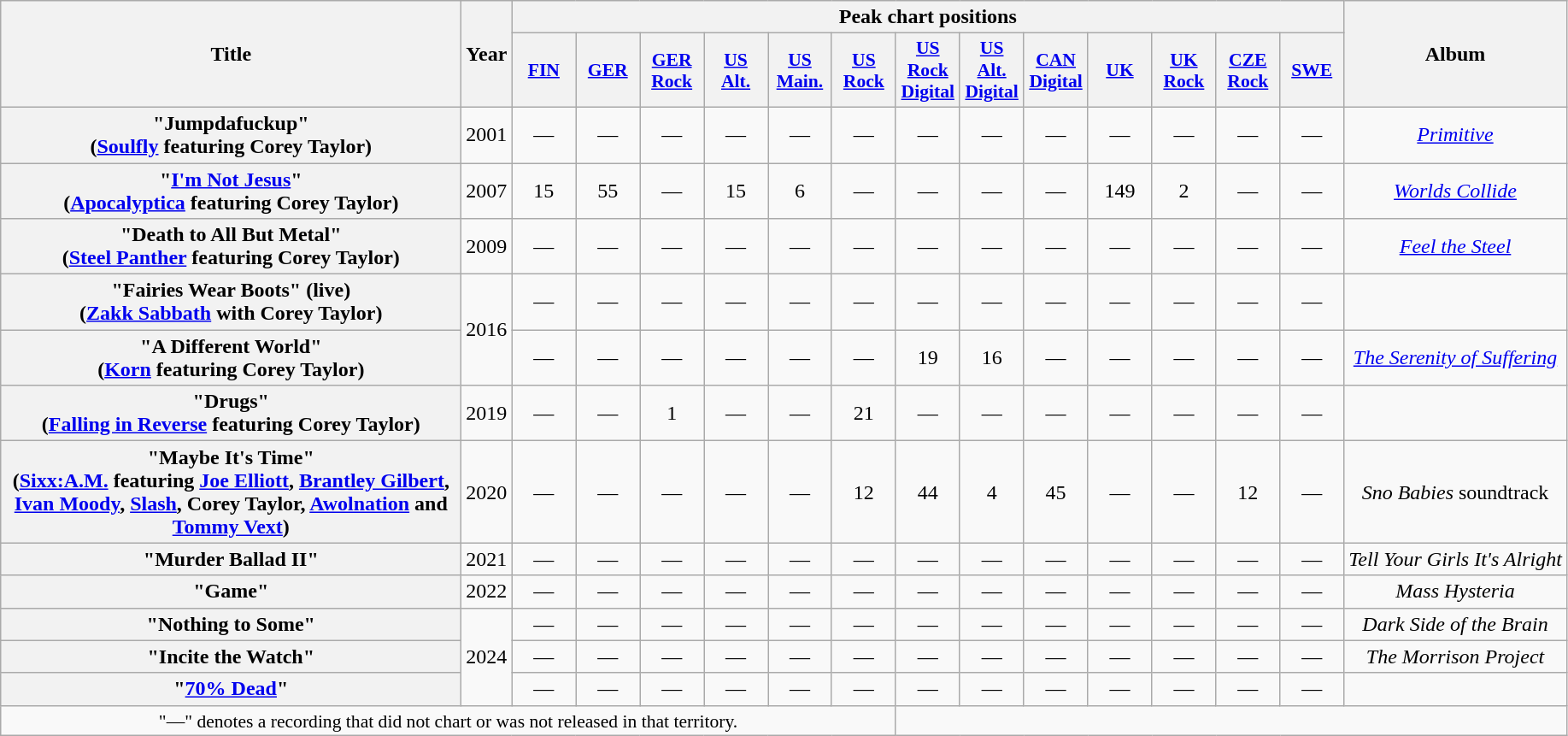<table class="wikitable plainrowheaders" style="text-align:center;">
<tr>
<th scope="col" rowspan="2" style="width:22em;">Title</th>
<th scope="col" rowspan="2">Year</th>
<th scope="col" colspan="13">Peak chart positions</th>
<th scope="col" rowspan="2">Album</th>
</tr>
<tr>
<th style="width:3em; font-size:90%;"><a href='#'>FIN</a><br></th>
<th style="width:3em; font-size:90%;"><a href='#'>GER</a><br></th>
<th style="width:3em; font-size:90%;"><a href='#'>GER<br>Rock</a><br></th>
<th style="width:3em; font-size:90%;"><a href='#'>US Alt.</a><br></th>
<th style="width:3em; font-size:90%;"><a href='#'>US Main.</a><br></th>
<th style="width:3em; font-size:90%;"><a href='#'>US Rock</a><br></th>
<th style="width:3em; font-size:90%;"><a href='#'>US Rock Digital</a><br></th>
<th style="width:3em; font-size:90%;"><a href='#'>US Alt. Digital</a><br></th>
<th style="width:3em; font-size:90%;"><a href='#'>CAN Digital</a><br></th>
<th style="width:3em; font-size:90%;"><a href='#'>UK</a><br></th>
<th style="width:3em; font-size:90%;"><a href='#'>UK Rock</a></th>
<th style="width:3em; font-size:90%;"><a href='#'>CZE<br>Rock</a><br></th>
<th style="width:3em; font-size:90%;"><a href='#'>SWE</a><br></th>
</tr>
<tr>
<th scope="row">"Jumpdafuckup"<br><span>(<a href='#'>Soulfly</a> featuring Corey Taylor)</span></th>
<td>2001</td>
<td>—</td>
<td>—</td>
<td>—</td>
<td>—</td>
<td>—</td>
<td>—</td>
<td>—</td>
<td>—</td>
<td>—</td>
<td>—</td>
<td>—</td>
<td>—</td>
<td>—</td>
<td><a href='#'><em>Primitive</em></a></td>
</tr>
<tr>
<th scope="row">"<a href='#'>I'm Not Jesus</a>"<br><span>(<a href='#'>Apocalyptica</a> featuring Corey Taylor)</span></th>
<td>2007</td>
<td>15</td>
<td>55</td>
<td>—</td>
<td>15</td>
<td>6</td>
<td>—</td>
<td>—</td>
<td>—</td>
<td>—</td>
<td>149</td>
<td>2</td>
<td>—</td>
<td>—</td>
<td><em><a href='#'>Worlds Collide</a></em></td>
</tr>
<tr>
<th scope="row">"Death to All But Metal"<br><span>(<a href='#'>Steel Panther</a> featuring Corey Taylor)</span></th>
<td>2009</td>
<td>—</td>
<td>—</td>
<td>—</td>
<td>—</td>
<td>—</td>
<td>—</td>
<td>—</td>
<td>—</td>
<td>—</td>
<td>—</td>
<td>—</td>
<td>—</td>
<td>—</td>
<td><em><a href='#'>Feel the Steel</a></em></td>
</tr>
<tr>
<th scope="row">"Fairies Wear Boots" (live)<br><span>(<a href='#'>Zakk Sabbath</a> with Corey Taylor)</span></th>
<td rowspan="2">2016</td>
<td>—</td>
<td>—</td>
<td>—</td>
<td>—</td>
<td>—</td>
<td>—</td>
<td>—</td>
<td>—</td>
<td>—</td>
<td>—</td>
<td>—</td>
<td>—</td>
<td>—</td>
<td></td>
</tr>
<tr>
<th scope= "row">"A Different World"<br><span>(<a href='#'>Korn</a> featuring Corey Taylor)</span></th>
<td>—</td>
<td>—</td>
<td>—</td>
<td>—</td>
<td>—</td>
<td>—</td>
<td>19</td>
<td>16</td>
<td>—</td>
<td>—</td>
<td>—</td>
<td>—</td>
<td>—</td>
<td><em><a href='#'>The Serenity of Suffering</a></em></td>
</tr>
<tr>
<th scope= "row">"Drugs"<br><span>(<a href='#'>Falling in Reverse</a> featuring Corey Taylor)</span></th>
<td>2019</td>
<td>—</td>
<td>—</td>
<td>1</td>
<td>—</td>
<td>—</td>
<td>21</td>
<td>—</td>
<td>—</td>
<td>—</td>
<td>—</td>
<td>—</td>
<td>—</td>
<td>—</td>
<td></td>
</tr>
<tr>
<th scope= "row">"Maybe It's Time"<br><span>(<a href='#'>Sixx:A.M.</a> featuring <a href='#'>Joe Elliott</a>, <a href='#'>Brantley Gilbert</a>, <a href='#'>Ivan Moody</a>, <a href='#'>Slash</a>, Corey Taylor, <a href='#'>Awolnation</a> and <a href='#'>Tommy Vext</a>)</span></th>
<td>2020</td>
<td>—</td>
<td>—</td>
<td>—</td>
<td>—</td>
<td>—</td>
<td>12</td>
<td>44</td>
<td>4</td>
<td>45</td>
<td>—</td>
<td>—</td>
<td>12</td>
<td>—</td>
<td><em>Sno Babies</em> soundtrack</td>
</tr>
<tr>
<th scope= "row">"Murder Ballad II"<br></th>
<td>2021</td>
<td>—</td>
<td>—</td>
<td>—</td>
<td>—</td>
<td>—</td>
<td>—</td>
<td>—</td>
<td>—</td>
<td>—</td>
<td>—</td>
<td>—</td>
<td>—</td>
<td>—</td>
<td><em>Tell Your Girls It's Alright</em></td>
</tr>
<tr>
<th scope= "row">"Game"<br></th>
<td>2022</td>
<td>—</td>
<td>—</td>
<td>—</td>
<td>—</td>
<td>—</td>
<td>—</td>
<td>—</td>
<td>—</td>
<td>—</td>
<td>—</td>
<td>—</td>
<td>—</td>
<td>—</td>
<td><em>Mass Hysteria</em></td>
</tr>
<tr>
<th scope= "row">"Nothing to Some"<br></th>
<td rowspan="3">2024</td>
<td>—</td>
<td>—</td>
<td>—</td>
<td>—</td>
<td>—</td>
<td>—</td>
<td>—</td>
<td>—</td>
<td>—</td>
<td>—</td>
<td>—</td>
<td>—</td>
<td>—</td>
<td><em>Dark Side of the Brain</em></td>
</tr>
<tr>
<th scope= "row">"Incite the Watch"<br></th>
<td>—</td>
<td>—</td>
<td>—</td>
<td>—</td>
<td>—</td>
<td>—</td>
<td>—</td>
<td>—</td>
<td>—</td>
<td>—</td>
<td>—</td>
<td>—</td>
<td>—</td>
<td><em>The Morrison Project</em></td>
</tr>
<tr>
<th scope= "row">"<a href='#'>70% Dead</a>"<br></th>
<td>—</td>
<td>—</td>
<td>—</td>
<td>—</td>
<td>—</td>
<td>—</td>
<td>—</td>
<td>—</td>
<td>—</td>
<td>—</td>
<td>—</td>
<td>—</td>
<td>—</td>
<td></td>
</tr>
<tr>
<td colspan="8" style="font-size:90%">"—" denotes a recording that did not chart or was not released in that territory.</td>
</tr>
</table>
